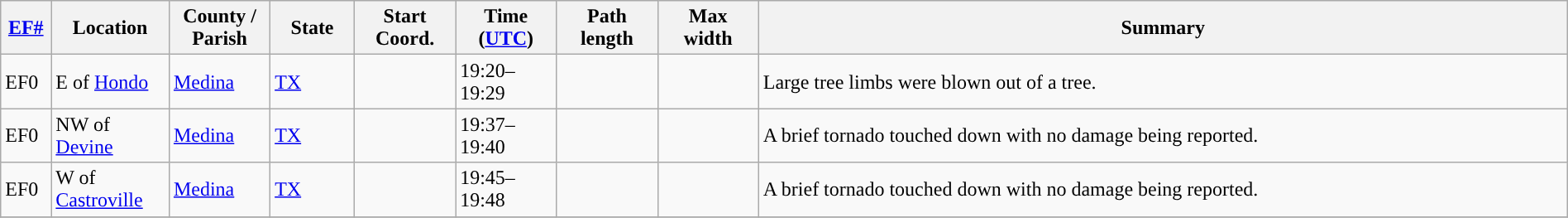<table class="wikitable sortable" style="width:100%;">
<tr>
<th scope="col"  style="width:3%; text-align:center;"><a href='#'>EF#</a></th>
<th scope="col"  style="width:7%; text-align:center;" class="unsortable">Location</th>
<th scope="col"  style="width:6%; text-align:center;" class="unsortable">County / Parish</th>
<th scope="col"  style="width:5%; text-align:center;">State</th>
<th scope="col"  style="width:6%; text-align:center;">Start Coord.</th>
<th scope="col"  style="width:6%; text-align:center;">Time (<a href='#'>UTC</a>)</th>
<th scope="col"  style="width:6%; text-align:center;">Path length</th>
<th scope="col"  style="width:6%; text-align:center;">Max width</th>
<th scope="col" class="unsortable" style="width:48%; text-align:center;">Summary</th>
</tr>
<tr>
<td>EF0</td>
<td>E of <a href='#'>Hondo</a></td>
<td><a href='#'>Medina</a></td>
<td><a href='#'>TX</a></td>
<td></td>
<td>19:20–19:29</td>
<td></td>
<td></td>
<td>Large tree limbs were blown out of a tree.</td>
</tr>
<tr>
<td>EF0</td>
<td>NW of <a href='#'>Devine</a></td>
<td><a href='#'>Medina</a></td>
<td><a href='#'>TX</a></td>
<td></td>
<td>19:37–19:40</td>
<td></td>
<td></td>
<td>A brief tornado touched down with no damage being reported.</td>
</tr>
<tr>
<td>EF0</td>
<td>W of <a href='#'>Castroville</a></td>
<td><a href='#'>Medina</a></td>
<td><a href='#'>TX</a></td>
<td></td>
<td>19:45–19:48</td>
<td></td>
<td></td>
<td>A brief tornado touched down with no damage being reported.</td>
</tr>
<tr>
</tr>
</table>
